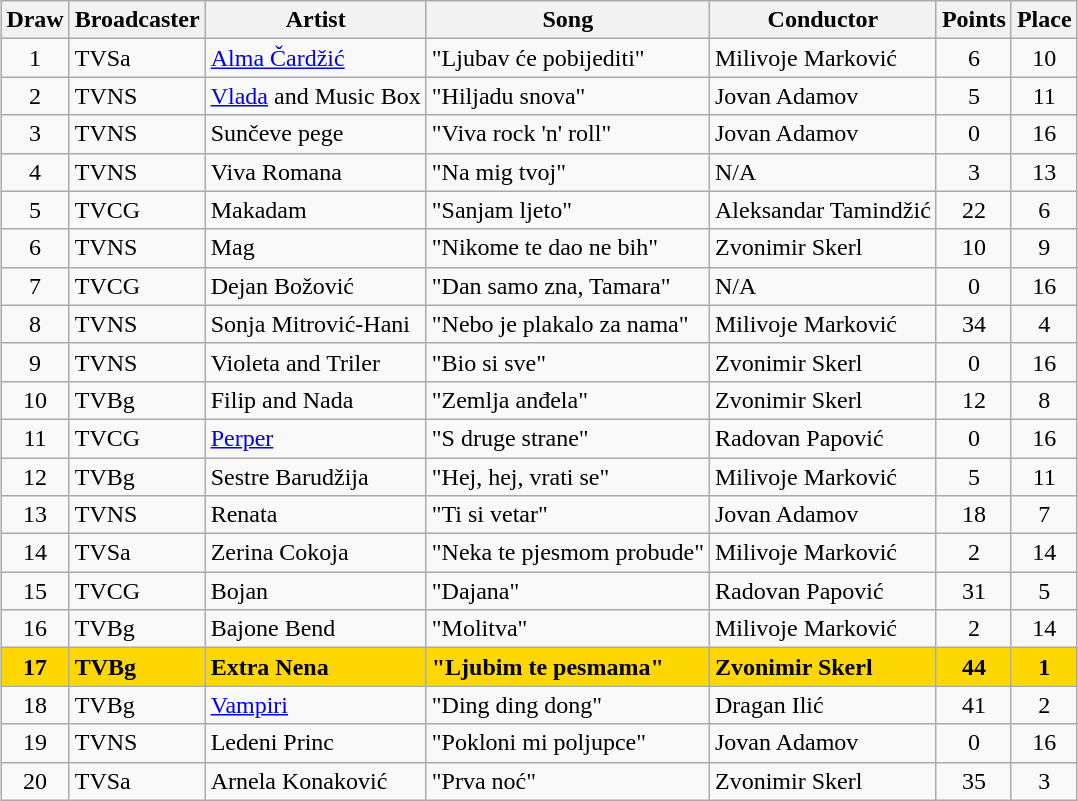<table class="sortable wikitable" style="margin: 1em auto 1em auto; text-align:center">
<tr>
<th>Draw</th>
<th>Broadcaster</th>
<th>Artist</th>
<th>Song</th>
<th>Conductor</th>
<th>Points</th>
<th>Place</th>
</tr>
<tr>
<td>1</td>
<td align="left"> TVSa</td>
<td align="left"><a href='#'>Alma Čardžić</a></td>
<td align="left">"Ljubav će pobijediti"</td>
<td align="left">Milivoje Marković</td>
<td>6</td>
<td>10</td>
</tr>
<tr>
<td>2</td>
<td align="left"> TVNS</td>
<td align="left"><a href='#'>Vlada</a> and Music Box</td>
<td align="left">"Hiljadu snova"</td>
<td align="left">Jovan Adamov</td>
<td>5</td>
<td>11</td>
</tr>
<tr>
<td>3</td>
<td align="left"> TVNS</td>
<td align="left">Sunčeve pege</td>
<td align="left">"Viva rock 'n' roll"</td>
<td align="left">Jovan Adamov</td>
<td>0</td>
<td>16</td>
</tr>
<tr>
<td>4</td>
<td align="left"> TVNS</td>
<td align="left">Viva Romana</td>
<td align="left">"Na mig tvoj"</td>
<td align="left">N/A</td>
<td>3</td>
<td>13</td>
</tr>
<tr>
<td>5</td>
<td align="left"> TVCG</td>
<td align="left">Makadam</td>
<td align="left">"Sanjam ljeto"</td>
<td align="left">Aleksandar Tamindžić</td>
<td>22</td>
<td>6</td>
</tr>
<tr>
<td>6</td>
<td align="left"> TVNS</td>
<td align="left">Mag</td>
<td align="left">"Nikome te dao ne bih"</td>
<td align="left">Zvonimir Skerl</td>
<td>10</td>
<td>9</td>
</tr>
<tr>
<td>7</td>
<td align="left"> TVCG</td>
<td align="left">Dejan Božović</td>
<td align="left">"Dan samo zna, Tamara"</td>
<td align="left">N/A</td>
<td>0</td>
<td>16</td>
</tr>
<tr>
<td>8</td>
<td align="left"> TVNS</td>
<td align="left">Sonja Mitrović-Hani</td>
<td align="left">"Nebo je plakalo za nama"</td>
<td align="left">Milivoje Marković</td>
<td>34</td>
<td>4</td>
</tr>
<tr>
<td>9</td>
<td align="left"> TVNS</td>
<td align="left">Violeta and Triler</td>
<td align="left">"Bio si sve"</td>
<td align="left">Zvonimir Skerl</td>
<td>0</td>
<td>16</td>
</tr>
<tr>
<td>10</td>
<td align="left"> TVBg</td>
<td align="left">Filip and Nada</td>
<td align="left">"Zemlja anđela"</td>
<td align="left">Zvonimir Skerl</td>
<td>12</td>
<td>8</td>
</tr>
<tr>
<td>11</td>
<td align="left"> TVCG</td>
<td align="left"><a href='#'>Perper</a></td>
<td align="left">"S druge strane"</td>
<td align="left">Radovan Papović</td>
<td>0</td>
<td>16</td>
</tr>
<tr>
<td>12</td>
<td align="left"> TVBg</td>
<td align="left">Sestre Barudžija</td>
<td align="left">"Hej, hej, vrati se"</td>
<td align="left">Milivoje Marković</td>
<td>5</td>
<td>11</td>
</tr>
<tr>
<td>13</td>
<td align="left"> TVNS</td>
<td align="left">Renata</td>
<td align="left">"Ti si vetar"</td>
<td align="left">Jovan Adamov</td>
<td>18</td>
<td>7</td>
</tr>
<tr>
<td>14</td>
<td align="left"> TVSa</td>
<td align="left">Zerina Cokoja</td>
<td align="left">"Neka te pjesmom probude"</td>
<td align="left">Milivoje Marković</td>
<td>2</td>
<td>14</td>
</tr>
<tr>
<td>15</td>
<td align="left"> TVCG</td>
<td align="left">Bojan</td>
<td align="left">"Dajana"</td>
<td align="left">Radovan Papović</td>
<td>31</td>
<td>5</td>
</tr>
<tr>
<td>16</td>
<td align="left"> TVBg</td>
<td align="left">Bajone Bend</td>
<td align="left">"Molitva"</td>
<td align="left">Milivoje Marković</td>
<td>2</td>
<td>14</td>
</tr>
<tr bgcolor="gold" style="font-weight:bold;">
<td>17</td>
<td align="left"> TVBg</td>
<td align="left">Extra Nena</td>
<td align="left">"Ljubim te pesmama"</td>
<td align="left">Zvonimir Skerl</td>
<td>44</td>
<td>1</td>
</tr>
<tr>
<td>18</td>
<td align="left"> TVBg</td>
<td align="left"><a href='#'>Vampiri</a></td>
<td align="left">"Ding ding dong"</td>
<td align="left">Dragan Ilić</td>
<td>41</td>
<td>2</td>
</tr>
<tr>
<td>19</td>
<td align="left"> TVNS</td>
<td align="left">Ledeni Princ</td>
<td align="left">"Pokloni mi poljupce"</td>
<td align="left">Jovan Adamov</td>
<td>0</td>
<td>16</td>
</tr>
<tr>
<td>20</td>
<td align="left"> TVSa</td>
<td align="left">Arnela Konaković</td>
<td align="left">"Prva noć"</td>
<td align="left">Zvonimir Skerl</td>
<td>35</td>
<td>3</td>
</tr>
</table>
